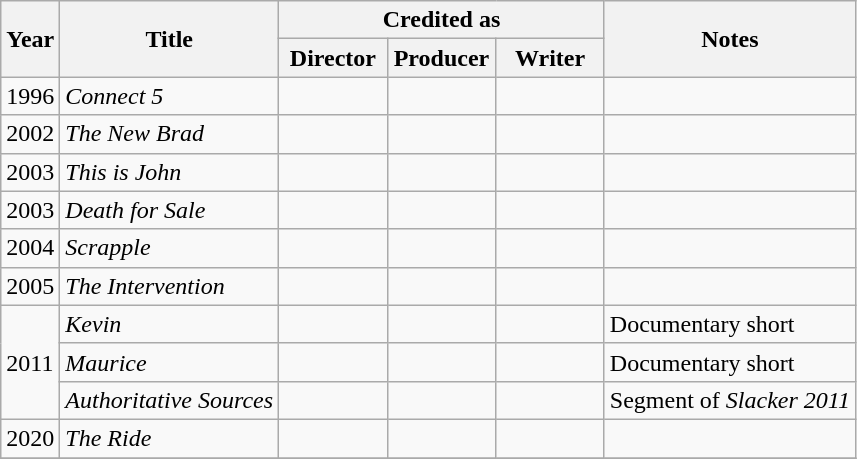<table class="wikitable sortable">
<tr>
<th rowspan="2">Year</th>
<th rowspan="2">Title</th>
<th colspan="3">Credited as</th>
<th rowspan=2>Notes</th>
</tr>
<tr>
<th width=65>Director</th>
<th width=65>Producer</th>
<th width=65>Writer</th>
</tr>
<tr>
<td>1996</td>
<td><em>Connect 5</em></td>
<td></td>
<td></td>
<td></td>
<td></td>
</tr>
<tr>
<td>2002</td>
<td><em>The New Brad</em></td>
<td></td>
<td></td>
<td></td>
<td></td>
</tr>
<tr>
<td>2003</td>
<td><em>This is John</em></td>
<td></td>
<td></td>
<td></td>
<td></td>
</tr>
<tr>
<td>2003</td>
<td><em>Death for Sale </em></td>
<td></td>
<td></td>
<td></td>
<td></td>
</tr>
<tr>
<td>2004</td>
<td><em>Scrapple</em></td>
<td></td>
<td></td>
<td></td>
<td></td>
</tr>
<tr>
<td>2005</td>
<td><em>The Intervention</em></td>
<td></td>
<td></td>
<td></td>
<td></td>
</tr>
<tr>
<td rowspan=3>2011</td>
<td><em>Kevin</em></td>
<td></td>
<td></td>
<td></td>
<td>Documentary short</td>
</tr>
<tr>
<td><em>Maurice</em></td>
<td></td>
<td></td>
<td></td>
<td>Documentary short</td>
</tr>
<tr>
<td><em>Authoritative Sources</em></td>
<td></td>
<td></td>
<td></td>
<td>Segment of <em>Slacker 2011</em></td>
</tr>
<tr>
<td>2020</td>
<td><em>The Ride</em></td>
<td></td>
<td></td>
<td></td>
<td></td>
</tr>
<tr>
</tr>
</table>
